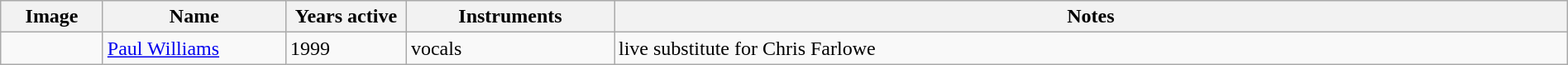<table class="wikitable" width="100%" border="1">
<tr>
<th width="75">Image</th>
<th width="140">Name</th>
<th width="90">Years active</th>
<th width="160">Instruments</th>
<th>Notes</th>
</tr>
<tr>
<td></td>
<td><a href='#'>Paul Williams</a></td>
<td>1999 </td>
<td>vocals</td>
<td>live substitute for Chris Farlowe</td>
</tr>
</table>
